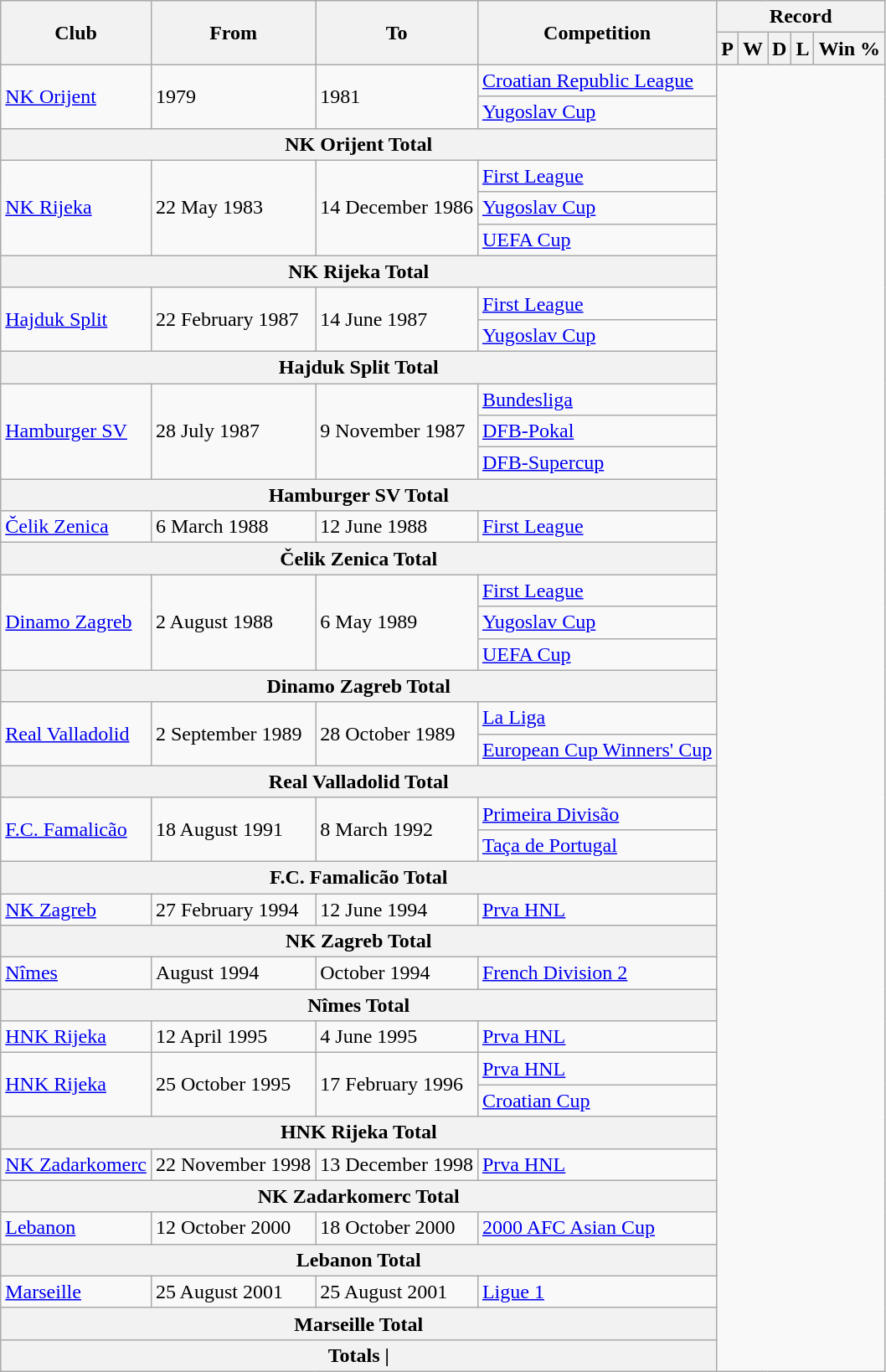<table class="wikitable" style="text-align: center">
<tr>
<th rowspan=2>Club</th>
<th rowspan=2>From</th>
<th rowspan=2>To</th>
<th rowspan=2>Competition</th>
<th colspan=5>Record</th>
</tr>
<tr>
<th>P</th>
<th>W</th>
<th>D</th>
<th>L</th>
<th>Win %</th>
</tr>
<tr>
<td rowspan=2 align=left><a href='#'>NK Orijent</a></td>
<td rowspan=2 align=left>1979</td>
<td rowspan=2 align=left>1981</td>
<td align=left><a href='#'>Croatian Republic League</a><br></td>
</tr>
<tr>
<td align=left><a href='#'>Yugoslav Cup</a><br></td>
</tr>
<tr>
<th colspan="4">NK Orijent Total<br></th>
</tr>
<tr>
<td rowspan=3 align=left><a href='#'>NK Rijeka</a></td>
<td rowspan=3 align=left>22 May 1983</td>
<td rowspan=3 align=left>14 December 1986</td>
<td align=left><a href='#'>First League</a><br></td>
</tr>
<tr>
<td align=left><a href='#'>Yugoslav Cup</a><br></td>
</tr>
<tr>
<td align=left><a href='#'>UEFA Cup</a><br></td>
</tr>
<tr>
<th colspan="4">NK Rijeka Total<br></th>
</tr>
<tr>
<td rowspan=2 align=left><a href='#'>Hajduk Split</a></td>
<td rowspan=2 align=left>22 February 1987</td>
<td rowspan=2 align=left>14 June 1987</td>
<td align=left><a href='#'>First League</a><br></td>
</tr>
<tr>
<td align=left><a href='#'>Yugoslav Cup</a><br></td>
</tr>
<tr>
<th colspan="4">Hajduk Split Total<br></th>
</tr>
<tr>
<td rowspan=3 align=left><a href='#'>Hamburger SV</a></td>
<td rowspan=3 align=left>28 July 1987</td>
<td rowspan=3 align=left>9 November 1987</td>
<td align=left><a href='#'>Bundesliga</a><br></td>
</tr>
<tr>
<td align=left><a href='#'>DFB-Pokal</a><br></td>
</tr>
<tr>
<td align=left><a href='#'>DFB-Supercup</a><br></td>
</tr>
<tr>
<th colspan="4">Hamburger SV Total<br></th>
</tr>
<tr>
<td rowspan=1 align=left><a href='#'>Čelik Zenica</a></td>
<td rowspan=1 align=left>6 March 1988</td>
<td rowspan=1 align=left>12 June 1988</td>
<td align=left><a href='#'>First League</a><br></td>
</tr>
<tr>
<th colspan="4">Čelik Zenica Total<br></th>
</tr>
<tr>
<td rowspan=3 align=left><a href='#'>Dinamo Zagreb</a></td>
<td rowspan=3 align=left>2 August 1988</td>
<td rowspan=3 align=left>6 May 1989</td>
<td align=left><a href='#'>First League</a><br></td>
</tr>
<tr>
<td align=left><a href='#'>Yugoslav Cup</a><br></td>
</tr>
<tr>
<td align=left><a href='#'>UEFA Cup</a><br></td>
</tr>
<tr>
<th colspan="4">Dinamo Zagreb Total<br></th>
</tr>
<tr>
<td rowspan=2 align=left><a href='#'>Real Valladolid</a></td>
<td rowspan=2 align=left>2 September 1989</td>
<td rowspan=2 align=left>28 October 1989</td>
<td align=left><a href='#'>La Liga</a><br></td>
</tr>
<tr>
<td align=left><a href='#'>European Cup Winners' Cup</a><br></td>
</tr>
<tr>
<th colspan="4">Real Valladolid Total<br></th>
</tr>
<tr>
<td rowspan=2 align=left><a href='#'>F.C. Famalicão</a></td>
<td rowspan=2 align=left>18 August 1991</td>
<td rowspan=2 align=left>8 March 1992</td>
<td align=left><a href='#'>Primeira Divisão</a><br></td>
</tr>
<tr>
<td align=left><a href='#'>Taça de Portugal</a><br></td>
</tr>
<tr>
<th colspan="4">F.C. Famalicão Total<br></th>
</tr>
<tr>
<td rowspan=1 align=left><a href='#'>NK Zagreb</a></td>
<td rowspan=1 align=left>27 February 1994</td>
<td rowspan=1 align=left>12 June 1994</td>
<td align=left><a href='#'>Prva HNL</a><br></td>
</tr>
<tr>
<th colspan="4">NK Zagreb Total<br></th>
</tr>
<tr>
<td rowspan=1 align=left><a href='#'>Nîmes</a></td>
<td rowspan=1 align=left>August 1994</td>
<td rowspan=1 align=left>October 1994</td>
<td align=left><a href='#'>French Division 2</a><br></td>
</tr>
<tr>
<th colspan="4">Nîmes Total<br></th>
</tr>
<tr>
<td rowspan=1 align=left><a href='#'>HNK Rijeka</a></td>
<td rowspan=1 align=left>12 April 1995</td>
<td rowspan=1 align=left>4 June 1995</td>
<td align=left><a href='#'>Prva HNL</a><br></td>
</tr>
<tr>
<td rowspan=2 align=left><a href='#'>HNK Rijeka</a></td>
<td rowspan=2 align=left>25 October 1995</td>
<td rowspan=2 align=left>17 February 1996</td>
<td align=left><a href='#'>Prva HNL</a><br></td>
</tr>
<tr>
<td align=left><a href='#'>Croatian Cup</a><br></td>
</tr>
<tr>
<th colspan="4">HNK Rijeka Total<br></th>
</tr>
<tr>
<td rowspan=1 align=left><a href='#'>NK Zadarkomerc</a></td>
<td rowspan=1 align=left>22 November 1998</td>
<td rowspan=1 align=left>13 December 1998</td>
<td align=left><a href='#'>Prva HNL</a><br></td>
</tr>
<tr>
<th colspan="4">NK Zadarkomerc Total<br></th>
</tr>
<tr>
<td rowspan=1 align=left><a href='#'>Lebanon</a></td>
<td rowspan=1 align=left>12 October 2000</td>
<td rowspan=1 align=left>18 October 2000</td>
<td align=left><a href='#'>2000 AFC Asian Cup</a><br></td>
</tr>
<tr>
<th colspan="4">Lebanon Total<br></th>
</tr>
<tr>
<td rowspan=1 align=left><a href='#'>Marseille</a></td>
<td rowspan=1 align=left>25 August 2001</td>
<td rowspan=1 align=left>25 August 2001</td>
<td align=left><a href='#'>Ligue 1</a><br></td>
</tr>
<tr>
<th colspan="4">Marseille Total<br></th>
</tr>
<tr>
<th colspan="4">Totals |</th>
</tr>
</table>
